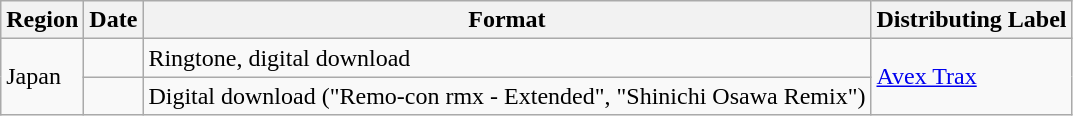<table class="wikitable">
<tr>
<th>Region</th>
<th>Date</th>
<th>Format</th>
<th>Distributing Label</th>
</tr>
<tr>
<td rowspan="2">Japan</td>
<td></td>
<td>Ringtone, digital download</td>
<td rowspan="2"><a href='#'>Avex Trax</a></td>
</tr>
<tr>
<td></td>
<td>Digital download ("Remo-con rmx - Extended", "Shinichi Osawa Remix")</td>
</tr>
</table>
